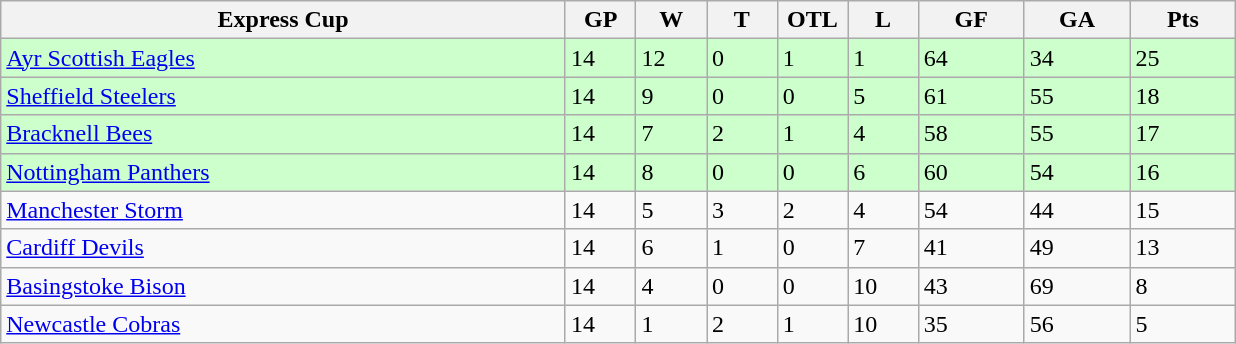<table class="wikitable">
<tr>
<th width="40%">Express Cup</th>
<th width="5%">GP</th>
<th width="5%">W</th>
<th width="5%">T</th>
<th width="5%">OTL</th>
<th width="5%">L</th>
<th width="7.5%">GF</th>
<th width="7.5%">GA</th>
<th width="7.5%">Pts</th>
</tr>
<tr bgcolor="#CCFFCC">
<td><a href='#'>Ayr Scottish Eagles</a></td>
<td>14</td>
<td>12</td>
<td>0</td>
<td>1</td>
<td>1</td>
<td>64</td>
<td>34</td>
<td>25</td>
</tr>
<tr bgcolor="#CCFFCC">
<td><a href='#'>Sheffield Steelers</a></td>
<td>14</td>
<td>9</td>
<td>0</td>
<td>0</td>
<td>5</td>
<td>61</td>
<td>55</td>
<td>18</td>
</tr>
<tr bgcolor="#CCFFCC">
<td><a href='#'>Bracknell Bees</a></td>
<td>14</td>
<td>7</td>
<td>2</td>
<td>1</td>
<td>4</td>
<td>58</td>
<td>55</td>
<td>17</td>
</tr>
<tr bgcolor="#CCFFCC">
<td><a href='#'>Nottingham Panthers</a></td>
<td>14</td>
<td>8</td>
<td>0</td>
<td>0</td>
<td>6</td>
<td>60</td>
<td>54</td>
<td>16</td>
</tr>
<tr>
<td><a href='#'>Manchester Storm</a></td>
<td>14</td>
<td>5</td>
<td>3</td>
<td>2</td>
<td>4</td>
<td>54</td>
<td>44</td>
<td>15</td>
</tr>
<tr>
<td><a href='#'>Cardiff Devils</a></td>
<td>14</td>
<td>6</td>
<td>1</td>
<td>0</td>
<td>7</td>
<td>41</td>
<td>49</td>
<td>13</td>
</tr>
<tr>
<td><a href='#'>Basingstoke Bison</a></td>
<td>14</td>
<td>4</td>
<td>0</td>
<td>0</td>
<td>10</td>
<td>43</td>
<td>69</td>
<td>8</td>
</tr>
<tr>
<td><a href='#'>Newcastle Cobras</a></td>
<td>14</td>
<td>1</td>
<td>2</td>
<td>1</td>
<td>10</td>
<td>35</td>
<td>56</td>
<td>5</td>
</tr>
</table>
